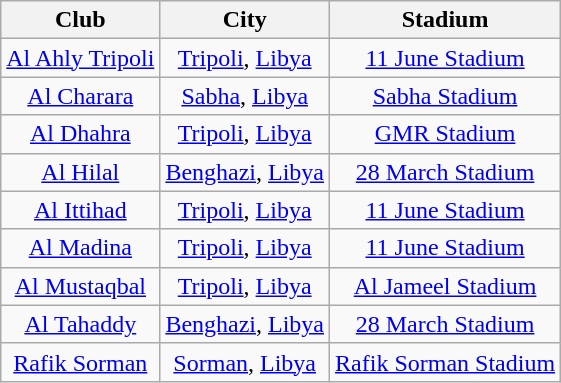<table class="wikitable" style="text-align: center;">
<tr>
<th>Club</th>
<th>City</th>
<th>Stadium</th>
</tr>
<tr>
<td><a href='#'>Al Ahly Tripoli</a></td>
<td><a href='#'>Tripoli</a>, <a href='#'>Libya</a></td>
<td><a href='#'>11 June Stadium</a></td>
</tr>
<tr>
<td><a href='#'>Al Charara</a></td>
<td><a href='#'>Sabha</a>, <a href='#'>Libya</a></td>
<td><a href='#'>Sabha Stadium</a></td>
</tr>
<tr>
<td><a href='#'>Al Dhahra</a></td>
<td><a href='#'>Tripoli</a>, <a href='#'>Libya</a></td>
<td><a href='#'>GMR Stadium</a></td>
</tr>
<tr>
<td><a href='#'>Al Hilal</a></td>
<td><a href='#'>Benghazi</a>, <a href='#'>Libya</a></td>
<td><a href='#'>28 March Stadium</a></td>
</tr>
<tr>
<td><a href='#'>Al Ittihad</a></td>
<td><a href='#'>Tripoli</a>, <a href='#'>Libya</a></td>
<td><a href='#'>11 June Stadium</a></td>
</tr>
<tr>
<td><a href='#'>Al Madina</a></td>
<td><a href='#'>Tripoli</a>, <a href='#'>Libya</a></td>
<td><a href='#'>11 June Stadium</a></td>
</tr>
<tr>
<td><a href='#'>Al Mustaqbal</a></td>
<td><a href='#'>Tripoli</a>, <a href='#'>Libya</a></td>
<td><a href='#'>Al Jameel Stadium</a></td>
</tr>
<tr>
<td><a href='#'>Al Tahaddy</a></td>
<td><a href='#'>Benghazi</a>, <a href='#'>Libya</a></td>
<td><a href='#'>28 March Stadium</a></td>
</tr>
<tr>
<td><a href='#'>Rafik Sorman</a></td>
<td><a href='#'>Sorman</a>, <a href='#'>Libya</a></td>
<td><a href='#'>Rafik Sorman Stadium</a></td>
</tr>
</table>
